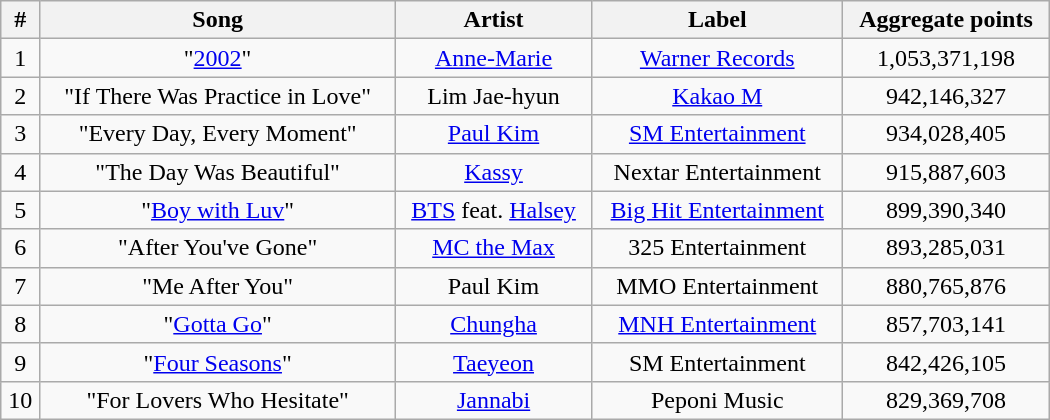<table class="wikitable" style="text-align: center; width: 700px;">
<tr>
<th>#</th>
<th>Song</th>
<th>Artist</th>
<th>Label</th>
<th>Aggregate points</th>
</tr>
<tr>
<td>1</td>
<td>"<a href='#'>2002</a>"</td>
<td><a href='#'>Anne-Marie</a></td>
<td><a href='#'>Warner Records</a></td>
<td>1,053,371,198</td>
</tr>
<tr>
<td>2</td>
<td>"If There Was Practice in Love"</td>
<td>Lim Jae-hyun</td>
<td><a href='#'>Kakao M</a></td>
<td>942,146,327</td>
</tr>
<tr>
<td>3</td>
<td>"Every Day, Every Moment"</td>
<td><a href='#'>Paul Kim</a></td>
<td><a href='#'>SM Entertainment</a></td>
<td>934,028,405</td>
</tr>
<tr>
<td>4</td>
<td>"The Day Was Beautiful"</td>
<td><a href='#'>Kassy</a></td>
<td>Nextar Entertainment</td>
<td>915,887,603</td>
</tr>
<tr>
<td>5</td>
<td>"<a href='#'>Boy with Luv</a>"</td>
<td><a href='#'>BTS</a> feat. <a href='#'>Halsey</a></td>
<td><a href='#'>Big Hit Entertainment</a></td>
<td>899,390,340</td>
</tr>
<tr>
<td>6</td>
<td>"After You've Gone"</td>
<td><a href='#'>MC the Max</a></td>
<td>325 Entertainment</td>
<td>893,285,031</td>
</tr>
<tr>
<td>7</td>
<td>"Me After You"</td>
<td>Paul Kim</td>
<td>MMO Entertainment</td>
<td>880,765,876</td>
</tr>
<tr>
<td>8</td>
<td>"<a href='#'>Gotta Go</a>"</td>
<td><a href='#'>Chungha</a></td>
<td><a href='#'>MNH Entertainment</a></td>
<td>857,703,141</td>
</tr>
<tr>
<td>9</td>
<td>"<a href='#'>Four Seasons</a>"</td>
<td><a href='#'>Taeyeon</a></td>
<td>SM Entertainment</td>
<td>842,426,105</td>
</tr>
<tr>
<td>10</td>
<td>"For Lovers Who Hesitate"</td>
<td><a href='#'>Jannabi</a></td>
<td>Peponi Music</td>
<td>829,369,708</td>
</tr>
</table>
